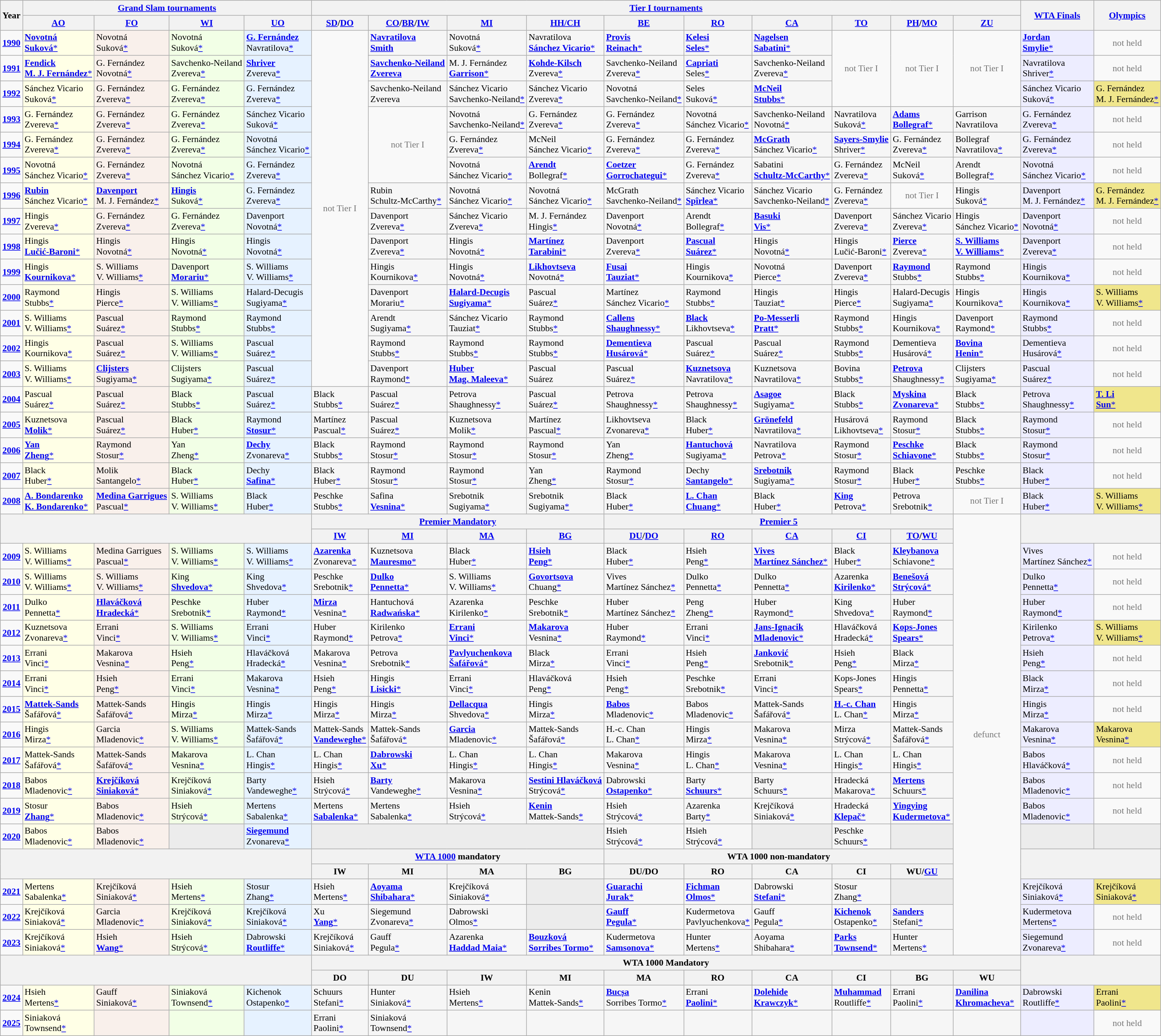<table class="wikitable" style="font-size:90%">
<tr>
<th rowspan="2" align="center">Year</th>
<th colspan="4" align="center"><a href='#'>Grand Slam tournaments</a></th>
<th colspan="10" align="center"><a href='#'>Tier I tournaments</a></th>
<th rowspan="2"><a href='#'>WTA Finals</a></th>
<th rowspan="2"><a href='#'>Olympics</a></th>
</tr>
<tr>
<th><a href='#'>AO</a></th>
<th><a href='#'>FO</a></th>
<th><a href='#'>WI</a></th>
<th><a href='#'>UO</a></th>
<th><a href='#'>SD</a>/<a href='#'>DO</a></th>
<th><a href='#'>CO</a>/<a href='#'>BR</a>/<a href='#'>IW</a></th>
<th><a href='#'>MI</a></th>
<th><a href='#'>HH/CH</a></th>
<th><a href='#'>BE</a></th>
<th><a href='#'>RO</a></th>
<th><a href='#'>CA</a></th>
<th><a href='#'>TO</a></th>
<th><a href='#'>PH</a>/<a href='#'>MO</a></th>
<th><a href='#'>ZU</a></th>
</tr>
<tr>
<td align="center"><strong><a href='#'>1990</a></strong></td>
<td style="white-space: nowrap; background:#FFFFE6;"> <a href='#'><strong>Novotná</strong></a><br> <a href='#'><strong>Suková</strong></a><a href='#'>*</a></td>
<td style="white-space: nowrap; background:#F9F0EB;"> Novotná<br> Suková<a href='#'>*</a></td>
<td style="white-space: nowrap; background:#F2FFE6;"> Novotná<br> Suková<a href='#'>*</a></td>
<td style="white-space: nowrap; background:#E6F2FF;"> <a href='#'><strong>G. Fernández</strong></a><br> Navratilova<a href='#'>*</a></td>
<td rowspan="14" style="color:#767676;" align="center">not Tier I</td>
<td style="white-space: nowrap; background:#F6F6F6;"> <a href='#'><strong>Navratilova</strong></a><br> <a href='#'><strong>Smith</strong></a></td>
<td style="white-space: nowrap; background:#F6F6F6;"> Novotná<br> Suková<a href='#'>*</a></td>
<td style="white-space: nowrap; background:#F6F6F6;"> Navratilova<br> <a href='#'><strong>Sánchez Vicario</strong></a><a href='#'>*</a></td>
<td style="white-space: nowrap; background:#F6F6F6;"> <a href='#'><strong>Provis</strong></a><br> <a href='#'><strong>Reinach</strong></a><a href='#'>*</a></td>
<td style="white-space: nowrap; background:#F6F6F6;"> <a href='#'><strong>Kelesi</strong></a><br> <a href='#'><strong>Seles</strong></a><a href='#'>*</a></td>
<td style="white-space: nowrap; background:#F6F6F6;"> <a href='#'><strong>Nagelsen</strong></a><br> <a href='#'><strong>Sabatini</strong></a><a href='#'>*</a></td>
<td rowspan="3" style="color:#767676;" align="center">not Tier I</td>
<td rowspan="3" style="color:#767676;" align="center">not Tier I</td>
<td rowspan="3" style="color:#767676;" align="center">not Tier I</td>
<td style="white-space: nowrap; background:#EDEDFF;"> <a href='#'><strong>Jordan</strong></a><br> <a href='#'><strong>Smylie</strong></a><a href='#'>*</a></td>
<td style="white-space: nowrap; color:#767676;" align="center">not held</td>
</tr>
<tr>
<td align="center"><strong><a href='#'>1991</a></strong></td>
<td style="white-space: nowrap; background:#FFFFE6;"> <a href='#'><strong>Fendick</strong></a><br> <a href='#'><strong>M. J. Fernández</strong></a><a href='#'>*</a></td>
<td style="white-space: nowrap; background:#F9F0EB;"> G. Fernández<br> Novotná<a href='#'>*</a></td>
<td style="white-space: nowrap; background:#F2FFE6;"> Savchenko-Neiland<br> Zvereva<a href='#'>*</a></td>
<td style="white-space: nowrap; background:#E6F2FF;"> <a href='#'><strong>Shriver</strong></a><br> Zvereva<a href='#'>*</a></td>
<td style="white-space: nowrap; background:#F6F6F6;"> <a href='#'><strong>Savchenko-Neiland</strong></a><br> <a href='#'><strong>Zvereva</strong></a></td>
<td style="white-space: nowrap; background:#F6F6F6;"> M. J. Fernández<br> <a href='#'><strong>Garrison</strong></a><a href='#'>*</a></td>
<td style="white-space: nowrap; background:#F6F6F6;"> <a href='#'><strong>Kohde-Kilsch</strong></a><br> Zvereva<a href='#'>*</a></td>
<td style="white-space: nowrap; background:#F6F6F6;"> Savchenko-Neiland<br> Zvereva<a href='#'>*</a></td>
<td style="white-space: nowrap; background:#F6F6F6;"> <a href='#'><strong>Capriati</strong></a><br> Seles<a href='#'>*</a></td>
<td style="white-space: nowrap; background:#F6F6F6;"> Savchenko-Neiland<br> Zvereva<a href='#'>*</a></td>
<td style="white-space: nowrap; background:#EDEDFF;"> Navratilova<br> Shriver<a href='#'>*</a></td>
<td style="white-space: nowrap; color:#767676;" align="center">not held</td>
</tr>
<tr>
<td align="center"><strong><a href='#'>1992</a></strong></td>
<td style="white-space: nowrap; background:#FFFFE6;"> Sánchez Vicario<br> Suková<a href='#'>*</a></td>
<td style="white-space: nowrap; background:#F9F0EB;"> G. Fernández<br> Zvereva<a href='#'>*</a></td>
<td style="white-space: nowrap; background:#F2FFE6;"> G. Fernández<br> Zvereva<a href='#'>*</a></td>
<td style="white-space: nowrap; background:#E6F2FF;"> G. Fernández<br> Zvereva<a href='#'>*</a></td>
<td style="white-space: nowrap; background:#F6F6F6;"> Savchenko-Neiland<br> Zvereva</td>
<td style="white-space: nowrap; background:#F6F6F6;"> Sánchez Vicario<br> Savchenko-Neiland<a href='#'>*</a></td>
<td style="white-space: nowrap; background:#F6F6F6;"> Sánchez Vicario<br> Zvereva<a href='#'>*</a></td>
<td style="white-space: nowrap; background:#F6F6F6;"> Novotná<br> Savchenko-Neiland<a href='#'>*</a></td>
<td style="white-space: nowrap; background:#F6F6F6;"> Seles<br> Suková<a href='#'>*</a></td>
<td style="white-space: nowrap; background:#F6F6F6;"> <a href='#'><strong>McNeil</strong></a><br> <a href='#'><strong>Stubbs</strong></a><a href='#'>*</a></td>
<td style="white-space: nowrap; background:#EDEDFF;"> Sánchez Vicario<br> Suková<a href='#'>*</a></td>
<td style="white-space: nowrap; background:khaki;"> G. Fernández<br> M. J. Fernández<a href='#'>*</a></td>
</tr>
<tr>
<td align="center"><strong><a href='#'>1993</a></strong></td>
<td style="white-space: nowrap; background:#FFFFE6;"> G. Fernández<br> Zvereva<a href='#'>*</a></td>
<td style="white-space: nowrap; background:#F9F0EB;"> G. Fernández<br> Zvereva<a href='#'>*</a></td>
<td style="white-space: nowrap; background:#F2FFE6;"> G. Fernández<br> Zvereva<a href='#'>*</a></td>
<td style="white-space: nowrap; background:#E6F2FF;"> Sánchez Vicario<br> Suková<a href='#'>*</a></td>
<td rowspan="3" style="color:#767676;" align="center">not Tier I</td>
<td style="white-space: nowrap; background:#F6F6F6;"> Novotná<br> Savchenko-Neiland<a href='#'>*</a></td>
<td style="white-space: nowrap; background:#F6F6F6;"> G. Fernández<br> Zvereva<a href='#'>*</a></td>
<td style="white-space: nowrap; background:#F6F6F6;"> G. Fernández<br> Zvereva<a href='#'>*</a></td>
<td style="white-space: nowrap; background:#F6F6F6;"> Novotná<br> Sánchez Vicario<a href='#'>*</a></td>
<td style="white-space: nowrap; background:#F6F6F6;"> Savchenko-Neiland<br> Novotná<a href='#'>*</a></td>
<td style="white-space: nowrap; background:#F6F6F6;"> Navratilova<br> Suková<a href='#'>*</a></td>
<td style="white-space: nowrap; background:#F6F6F6;"> <a href='#'><strong>Adams</strong></a><br> <a href='#'><strong>Bollegraf</strong></a><a href='#'>*</a></td>
<td style="white-space: nowrap; background:#F6F6F6;"> Garrison<br> Navratilova</td>
<td style="white-space: nowrap; background:#EDEDFF;"> G. Fernández<br> Zvereva<a href='#'>*</a></td>
<td style="white-space: nowrap; color:#767676;" align="center">not held</td>
</tr>
<tr>
<td align="center"><strong><a href='#'>1994</a></strong></td>
<td style="white-space: nowrap; background:#FFFFE6;"> G. Fernández<br> Zvereva<a href='#'>*</a></td>
<td style="white-space: nowrap; background:#F9F0EB;"> G. Fernández<br> Zvereva<a href='#'>*</a></td>
<td style="white-space: nowrap; background:#F2FFE6;"> G. Fernández<br> Zvereva<a href='#'>*</a></td>
<td style="white-space: nowrap; background:#E6F2FF;"> Novotná<br> Sánchez Vicario<a href='#'>*</a></td>
<td style="white-space: nowrap; background:#F6F6F6;"> G. Fernández<br> Zvereva<a href='#'>*</a></td>
<td style="white-space: nowrap; background:#F6F6F6;"> McNeil<br> Sánchez Vicario<a href='#'>*</a></td>
<td style="white-space: nowrap; background:#F6F6F6;"> G. Fernández<br> Zvereva<a href='#'>*</a></td>
<td style="white-space: nowrap; background:#F6F6F6;"> G. Fernández<br> Zvereva<a href='#'>*</a></td>
<td style="white-space: nowrap; background:#F6F6F6;"> <a href='#'><strong>McGrath</strong></a><br> Sánchez Vicario<a href='#'>*</a></td>
<td style="white-space: nowrap; background:#F6F6F6;"> <a href='#'><strong>Sayers-Smylie</strong></a><br> Shriver<a href='#'>*</a></td>
<td style="white-space: nowrap; background:#F6F6F6;"> G. Fernández<br> Zvereva<a href='#'>*</a></td>
<td style="white-space: nowrap; background:#F6F6F6;"> Bollegraf<br> Navratilova<a href='#'>*</a></td>
<td style="white-space: nowrap; background:#EDEDFF;"> G. Fernández<br> Zvereva<a href='#'>*</a></td>
<td style="white-space: nowrap; color:#767676;" align="center">not held</td>
</tr>
<tr>
<td align="center"><strong><a href='#'>1995</a></strong></td>
<td style="white-space: nowrap; background:#FFFFE6;"> Novotná<br> Sánchez Vicario<a href='#'>*</a></td>
<td style="white-space: nowrap; background:#F9F0EB;"> G. Fernández<br> Zvereva<a href='#'>*</a></td>
<td style="white-space: nowrap; background:#F2FFE6;"> Novotná<br> Sánchez Vicario<a href='#'>*</a></td>
<td style="white-space: nowrap; background:#E6F2FF;"> G. Fernández<br> Zvereva<a href='#'>*</a></td>
<td style="white-space: nowrap; background:#F6F6F6;"> Novotná<br> Sánchez Vicario<a href='#'>*</a></td>
<td style="white-space: nowrap; background:#F6F6F6;"> <a href='#'><strong>Arendt</strong></a><br> Bollegraf<a href='#'>*</a></td>
<td style="white-space: nowrap; background:#F6F6F6;"> <a href='#'><strong>Coetzer</strong></a><br> <a href='#'><strong>Gorrochategui</strong></a><a href='#'>*</a></td>
<td style="white-space: nowrap; background:#F6F6F6;"> G. Fernández<br> Zvereva<a href='#'>*</a></td>
<td style="white-space: nowrap; background:#F6F6F6;"> Sabatini<br> <a href='#'><strong>Schultz-McCarthy</strong></a><a href='#'>*</a></td>
<td style="white-space: nowrap; background:#F6F6F6;"> G. Fernández<br> Zvereva<a href='#'>*</a></td>
<td style="white-space: nowrap; background:#F6F6F6;"> McNeil<br> Suková<a href='#'>*</a></td>
<td style="white-space: nowrap; background:#F6F6F6;"> Arendt<br> Bollegraf<a href='#'>*</a></td>
<td style="white-space: nowrap; background:#EDEDFF;"> Novotná<br> Sánchez Vicario<a href='#'>*</a></td>
<td style="white-space: nowrap; color:#767676;" align="center">not held</td>
</tr>
<tr>
<td align="center"><strong><a href='#'>1996</a></strong></td>
<td style="white-space: nowrap; background:#FFFFE6;"> <a href='#'><strong>Rubin</strong></a><br> Sánchez Vicario<a href='#'>*</a></td>
<td style="white-space: nowrap; background:#F9F0EB;"> <a href='#'><strong>Davenport</strong></a><br> M. J. Fernández<a href='#'>*</a></td>
<td style="white-space: nowrap; background:#F2FFE6;"> <a href='#'><strong>Hingis</strong></a><br> Suková<a href='#'>*</a></td>
<td style="white-space: nowrap; background:#E6F2FF;"> G. Fernández<br> Zvereva<a href='#'>*</a></td>
<td style="white-space: nowrap; background:#F6F6F6;"> Rubin<br> Schultz-McCarthy<a href='#'>*</a></td>
<td style="white-space: nowrap; background:#F6F6F6;"> Novotná<br> Sánchez Vicario<a href='#'>*</a></td>
<td style="white-space: nowrap; background:#F6F6F6;"> Novotná<br> Sánchez Vicario<a href='#'>*</a></td>
<td style="white-space: nowrap; background:#F6F6F6;"> McGrath<br> Savchenko-Neiland<a href='#'>*</a></td>
<td style="white-space: nowrap; background:#F6F6F6;"> Sánchez Vicario<br> <a href='#'><strong>Spîrlea</strong></a><a href='#'>*</a></td>
<td style="white-space: nowrap; background:#F6F6F6;"> Sánchez Vicario<br> Savchenko-Neiland<a href='#'>*</a></td>
<td style="white-space: nowrap; background:#F6F6F6;"> G. Fernández<br> Zvereva<a href='#'>*</a></td>
<td style="white-space: nowrap; color:#767676;" align="center">not Tier I</td>
<td style="white-space: nowrap; background:#F6F6F6;"> Hingis<br> Suková<a href='#'>*</a></td>
<td style="white-space: nowrap; background:#EDEDFF;"> Davenport<br> M. J. Fernández<a href='#'>*</a></td>
<td style="white-space: nowrap; background:khaki;"> G. Fernández<br> M. J. Fernández<a href='#'>*</a></td>
</tr>
<tr>
<td align="center"><strong><a href='#'>1997</a></strong></td>
<td style="white-space: nowrap; background:#FFFFE6;"> Hingis<br> Zvereva<a href='#'>*</a></td>
<td style="white-space: nowrap; background:#F9F0EB;"> G. Fernández<br> Zvereva<a href='#'>*</a></td>
<td style="white-space: nowrap; background:#F2FFE6;"> G. Fernández<br> Zvereva<a href='#'>*</a></td>
<td style="white-space: nowrap; background:#E6F2FF;"> Davenport<br> Novotná<a href='#'>*</a></td>
<td style="white-space: nowrap; background:#F6F6F6;"> Davenport<br> Zvereva<a href='#'>*</a></td>
<td style="white-space: nowrap; background:#F6F6F6;"> Sánchez Vicario<br> Zvereva<a href='#'>*</a></td>
<td style="white-space: nowrap; background:#F6F6F6;"> M. J. Fernández<br> Hingis<a href='#'>*</a></td>
<td style="white-space: nowrap; background:#F6F6F6;"> Davenport<br> Novotná<a href='#'>*</a></td>
<td style="white-space: nowrap; background:#F6F6F6;"> Arendt<br> Bollegraf<a href='#'>*</a></td>
<td style="white-space: nowrap; background:#F6F6F6;"> <a href='#'><strong>Basuki</strong></a><br> <a href='#'><strong>Vis</strong></a><a href='#'>*</a></td>
<td style="white-space: nowrap; background:#F6F6F6;"> Davenport<br> Zvereva<a href='#'>*</a></td>
<td style="white-space: nowrap; background:#F6F6F6;"> Sánchez Vicario<br> Zvereva<a href='#'>*</a></td>
<td style="white-space: nowrap; background:#F6F6F6;"> Hingis<br> Sánchez Vicario<a href='#'>*</a></td>
<td style="white-space: nowrap; background:#EDEDFF;"> Davenport<br> Novotná<a href='#'>*</a></td>
<td style="white-space: nowrap; color:#767676;" align="center">not held</td>
</tr>
<tr>
<td align="center"><strong><a href='#'>1998</a></strong></td>
<td style="white-space: nowrap; background:#FFFFE6;"> Hingis<br> <a href='#'><strong>Lučić-Baroni</strong></a><a href='#'>*</a></td>
<td style="white-space: nowrap; background:#F9F0EB;"> Hingis<br> Novotná<a href='#'>*</a></td>
<td style="white-space: nowrap; background:#F2FFE6;"> Hingis<br> Novotná<a href='#'>*</a></td>
<td style="white-space: nowrap; background:#E6F2FF;"> Hingis<br> Novotná<a href='#'>*</a></td>
<td style="white-space: nowrap; background:#F6F6F6;"> Davenport<br> Zvereva<a href='#'>*</a></td>
<td style="white-space: nowrap; background:#F6F6F6;"> Hingis<br> Novotná<a href='#'>*</a></td>
<td style="white-space: nowrap; background:#F6F6F6;"> <a href='#'><strong>Martínez</strong></a><br> <a href='#'><strong>Tarabini</strong></a><a href='#'>*</a></td>
<td style="white-space: nowrap; background:#F6F6F6;"> Davenport<br> Zvereva<a href='#'>*</a></td>
<td style="white-space: nowrap; background:#F6F6F6;"> <a href='#'><strong>Pascual</strong></a><br> <a href='#'><strong>Suárez</strong></a><a href='#'>*</a></td>
<td style="white-space: nowrap; background:#F6F6F6;"> Hingis<br> Novotná<a href='#'>*</a></td>
<td style="white-space: nowrap; background:#F6F6F6;"> Hingis<br> Lučić-Baroni<a href='#'>*</a></td>
<td style="white-space: nowrap; background:#F6F6F6;"> <a href='#'><strong>Pierce</strong></a><br> Zvereva<a href='#'>*</a></td>
<td style="white-space: nowrap; background:#F6F6F6;"> <a href='#'><strong>S. Williams</strong></a><br> <a href='#'><strong>V. Williams</strong></a><a href='#'>*</a></td>
<td style="white-space: nowrap; background:#EDEDFF;"> Davenport<br> Zvereva<a href='#'>*</a></td>
<td style="white-space: nowrap; color:#767676;" align="center">not held</td>
</tr>
<tr>
<td align="center"><strong><a href='#'>1999</a></strong></td>
<td style="white-space: nowrap; background:#FFFFE6;"> Hingis<br> <a href='#'><strong>Kournikova</strong></a><a href='#'>*</a></td>
<td style="white-space: nowrap; background:#F9F0EB;"> S. Williams<br> V. Williams<a href='#'>*</a></td>
<td style="white-space: nowrap; background:#F2FFE6;"> Davenport<br> <a href='#'><strong>Morariu</strong></a><a href='#'>*</a></td>
<td style="white-space: nowrap; background:#E6F2FF;"> S. Williams<br> V. Williams<a href='#'>*</a></td>
<td style="white-space: nowrap; background:#F6F6F6;"> Hingis<br> Kournikova<a href='#'>*</a></td>
<td style="white-space: nowrap; background:#F6F6F6;"> Hingis<br> Novotná<a href='#'>*</a></td>
<td style="white-space: nowrap; background:#F6F6F6;"> <a href='#'><strong>Likhovtseva</strong></a><br> Novotná<a href='#'>*</a></td>
<td style="white-space: nowrap; background:#F6F6F6;"> <a href='#'><strong>Fusai</strong></a><br> <a href='#'><strong>Tauziat</strong></a><a href='#'>*</a></td>
<td style="white-space: nowrap; background:#F6F6F6;"> Hingis<br> Kournikova<a href='#'>*</a></td>
<td style="white-space: nowrap; background:#F6F6F6;"> Novotná<br> Pierce<a href='#'>*</a></td>
<td style="white-space: nowrap; background:#F6F6F6;"> Davenport<br> Zvereva<a href='#'>*</a></td>
<td style="white-space: nowrap; background:#F6F6F6;"> <a href='#'><strong>Raymond</strong></a><br> Stubbs<a href='#'>*</a></td>
<td style="white-space: nowrap; background:#F6F6F6;"> Raymond<br> Stubbs<a href='#'>*</a></td>
<td style="white-space: nowrap; background:#EDEDFF;"> Hingis<br> Kournikova<a href='#'>*</a></td>
<td style="white-space: nowrap; color:#767676;" align="center">not held</td>
</tr>
<tr>
<td align="center"><strong><a href='#'>2000</a></strong></td>
<td style="white-space: nowrap; background:#FFFFE6;"> Raymond<br> Stubbs<a href='#'>*</a></td>
<td style="white-space: nowrap; background:#F9F0EB;"> Hingis<br> Pierce<a href='#'>*</a></td>
<td style="white-space: nowrap; background:#F2FFE6;"> S. Williams<br> V. Williams<a href='#'>*</a></td>
<td style="white-space: nowrap; background:#E6F2FF;"> Halard-Decugis<br> Sugiyama<a href='#'>*</a></td>
<td style="white-space: nowrap; background:#F6F6F6;"> Davenport<br> Morariu<a href='#'>*</a></td>
<td style="white-space: nowrap; background:#F6F6F6;"> <a href='#'><strong>Halard-Decugis</strong></a><br> <a href='#'><strong>Sugiyama</strong></a><a href='#'>*</a></td>
<td style="white-space: nowrap; background:#F6F6F6;"> Pascual<br> Suárez<a href='#'>*</a></td>
<td style="white-space: nowrap; background:#F6F6F6;"> Martínez<br> Sánchez Vicario<a href='#'>*</a></td>
<td style="white-space: nowrap; background:#F6F6F6;"> Raymond<br> Stubbs<a href='#'>*</a></td>
<td style="white-space: nowrap; background:#F6F6F6;"> Hingis<br> Tauziat<a href='#'>*</a></td>
<td style="white-space: nowrap; background:#F6F6F6;"> Hingis<br> Pierce<a href='#'>*</a></td>
<td style="white-space: nowrap; background:#F6F6F6;"> Halard-Decugis<br> Sugiyama<a href='#'>*</a></td>
<td style="white-space: nowrap; background:#F6F6F6;"> Hingis<br> Kournikova<a href='#'>*</a></td>
<td style="white-space: nowrap; background:#EDEDFF;"> Hingis<br> Kournikova<a href='#'>*</a></td>
<td style="white-space: nowrap; background:khaki;"> S. Williams<br> V. Williams<a href='#'>*</a></td>
</tr>
<tr>
<td align="center"><strong><a href='#'>2001</a></strong></td>
<td style="white-space: nowrap; background:#FFFFE6;"> S. Williams<br> V. Williams<a href='#'>*</a></td>
<td style="white-space: nowrap; background:#F9F0EB;"> Pascual<br> Suárez<a href='#'>*</a></td>
<td style="white-space: nowrap; background:#F2FFE6;"> Raymond<br> Stubbs<a href='#'>*</a></td>
<td style="white-space: nowrap; background:#E6F2FF;"> Raymond<br> Stubbs<a href='#'>*</a></td>
<td style="white-space: nowrap; background:#F6F6F6;"> Arendt<br> Sugiyama<a href='#'>*</a></td>
<td style="white-space: nowrap; background:#F6F6F6;"> Sánchez Vicario<br> Tauziat<a href='#'>*</a></td>
<td style="white-space: nowrap; background:#F6F6F6;"> Raymond<br> Stubbs<a href='#'>*</a></td>
<td style="white-space: nowrap; background:#F6F6F6;"> <a href='#'><strong>Callens</strong></a><br> <a href='#'><strong>Shaughnessy</strong></a><a href='#'>*</a></td>
<td style="white-space: nowrap; background:#F6F6F6;"> <a href='#'><strong>Black</strong></a><br> Likhovtseva<a href='#'>*</a></td>
<td style="white-space: nowrap; background:#F6F6F6;"> <a href='#'><strong>Po-Messerli</strong></a><br> <a href='#'><strong>Pratt</strong></a><a href='#'>*</a></td>
<td style="white-space: nowrap; background:#F6F6F6;"> Raymond<br> Stubbs<a href='#'>*</a></td>
<td style="white-space: nowrap; background:#F6F6F6;"> Hingis<br> Kournikova<a href='#'>*</a></td>
<td style="white-space: nowrap; background:#F6F6F6;"> Davenport<br> Raymond<a href='#'>*</a></td>
<td style="white-space: nowrap; background:#EDEDFF;"> Raymond<br> Stubbs<a href='#'>*</a></td>
<td style="white-space: nowrap; color:#767676;" align="center">not held</td>
</tr>
<tr>
<td align="center"><strong><a href='#'>2002</a></strong></td>
<td style="white-space: nowrap; background:#FFFFE6;"> Hingis<br> Kournikova<a href='#'>*</a></td>
<td style="white-space: nowrap; background:#F9F0EB;"> Pascual<br> Suárez<a href='#'>*</a></td>
<td style="white-space: nowrap; background:#F2FFE6;"> S. Williams<br> V. Williams<a href='#'>*</a></td>
<td style="white-space: nowrap; background:#E6F2FF;"> Pascual<br> Suárez<a href='#'>*</a></td>
<td style="white-space: nowrap; background:#F6F6F6;"> Raymond<br> Stubbs<a href='#'>*</a></td>
<td style="white-space: nowrap; background:#F6F6F6;"> Raymond<br> Stubbs<a href='#'>*</a></td>
<td style="white-space: nowrap; background:#F6F6F6;"> Raymond<br> Stubbs<a href='#'>*</a></td>
<td style="white-space: nowrap; background:#F6F6F6;"> <a href='#'><strong>Dementieva</strong></a><br> <a href='#'><strong>Husárová</strong></a><a href='#'>*</a></td>
<td style="white-space: nowrap; background:#F6F6F6;"> Pascual<br> Suárez<a href='#'>*</a></td>
<td style="white-space: nowrap; background:#F6F6F6;"> Pascual<br> Suárez<a href='#'>*</a></td>
<td style="white-space: nowrap; background:#F6F6F6;"> Raymond<br> Stubbs<a href='#'>*</a></td>
<td style="white-space: nowrap; background:#F6F6F6;"> Dementieva<br> Husárová<a href='#'>*</a></td>
<td style="white-space: nowrap; background:#F6F6F6;"> <a href='#'><strong>Bovina</strong></a><br> <a href='#'><strong>Henin</strong></a><a href='#'>*</a></td>
<td style="white-space: nowrap; background:#EDEDFF;"> Dementieva<br> Husárová<a href='#'>*</a></td>
<td style="white-space: nowrap; color:#767676;" align="center">not held</td>
</tr>
<tr>
<td align="center"><strong><a href='#'>2003</a></strong></td>
<td style="white-space: nowrap; background:#FFFFE6;"> S. Williams<br> V. Williams<a href='#'>*</a></td>
<td style="white-space: nowrap; background:#F9F0EB;"> <a href='#'><strong>Clijsters</strong></a><br> Sugiyama<a href='#'>*</a></td>
<td style="white-space: nowrap; background:#F2FFE6;"> Clijsters<br> Sugiyama<a href='#'>*</a></td>
<td style="white-space: nowrap; background:#E6F2FF;"> Pascual<br> Suárez<a href='#'>*</a></td>
<td style="white-space: nowrap; background:#F6F6F6;"> Davenport<br> Raymond<a href='#'>*</a></td>
<td style="white-space: nowrap; background:#F6F6F6;"> <a href='#'><strong>Huber</strong></a><br> <a href='#'><strong>Mag. Maleeva</strong></a><a href='#'>*</a></td>
<td style="white-space: nowrap; background:#F6F6F6;"> Pascual<br> Suárez</td>
<td style="white-space: nowrap; background:#F6F6F6;"> Pascual<br> Suárez<a href='#'>*</a></td>
<td style="white-space: nowrap; background:#F6F6F6;"> <a href='#'><strong>Kuznetsova</strong></a><br> Navratilova<a href='#'>*</a></td>
<td style="white-space: nowrap; background:#F6F6F6;"> Kuznetsova<br> Navratilova<a href='#'>*</a></td>
<td style="white-space: nowrap; background:#F6F6F6;"> Bovina<br> Stubbs<a href='#'>*</a></td>
<td style="white-space: nowrap; background:#F6F6F6;"> <a href='#'><strong>Petrova</strong></a><br> Shaughnessy<a href='#'>*</a></td>
<td style="white-space: nowrap; background:#F6F6F6;"> Clijsters<br> Sugiyama<a href='#'>*</a></td>
<td style="white-space: nowrap; background:#EDEDFF;"> Pascual<br> Suárez<a href='#'>*</a></td>
<td style="white-space: nowrap; color:#767676;" align="center">not held</td>
</tr>
<tr>
<td align="center"><strong><a href='#'>2004</a></strong></td>
<td style="white-space: nowrap; background:#FFFFE6;"> Pascual<br> Suárez<a href='#'>*</a></td>
<td style="white-space: nowrap; background:#F9F0EB;"> Pascual<br> Suárez<a href='#'>*</a></td>
<td style="white-space: nowrap; background:#F2FFE6;"> Black<br> Stubbs<a href='#'>*</a></td>
<td style="white-space: nowrap; background:#E6F2FF;"> Pascual<br> Suárez<a href='#'>*</a></td>
<td style="white-space: nowrap; background:#F6F6F6;"> Black<br> Stubbs<a href='#'>*</a></td>
<td style="white-space: nowrap; background:#F6F6F6;"> Pascual<br> Suárez<a href='#'>*</a></td>
<td style="white-space: nowrap; background:#F6F6F6;"> Petrova<br> Shaughnessy<a href='#'>*</a></td>
<td style="white-space: nowrap; background:#F6F6F6;"> Pascual<br> Suárez<a href='#'>*</a></td>
<td style="white-space: nowrap; background:#F6F6F6;"> Petrova<br> Shaughnessy<a href='#'>*</a></td>
<td style="white-space: nowrap; background:#F6F6F6;"> Petrova<br> Shaughnessy<a href='#'>*</a></td>
<td style="white-space: nowrap; background:#F6F6F6;"> <a href='#'><strong>Asagoe</strong></a><br> Sugiyama<a href='#'>*</a></td>
<td style="white-space: nowrap; background:#F6F6F6;"> Black<br> Stubbs<a href='#'>*</a></td>
<td style="white-space: nowrap; background:#F6F6F6;"> <a href='#'><strong>Myskina</strong></a><br> <a href='#'><strong>Zvonareva</strong></a><a href='#'>*</a></td>
<td style="white-space: nowrap; background:#F6F6F6;"> Black<br> Stubbs<a href='#'>*</a></td>
<td style="white-space: nowrap; background:#EDEDFF;"> Petrova<br> Shaughnessy<a href='#'>*</a></td>
<td style="white-space: nowrap; background:khaki;"> <a href='#'><strong>T. Li</strong></a><br> <a href='#'><strong>Sun</strong></a><a href='#'>*</a></td>
</tr>
<tr>
<td align="center"><strong><a href='#'>2005</a></strong></td>
<td style="white-space: nowrap; background:#FFFFE6;"> Kuznetsova<br> <a href='#'><strong>Molik</strong></a><a href='#'>*</a></td>
<td style="white-space: nowrap; background:#F9F0EB;"> Pascual<br> Suárez<a href='#'>*</a></td>
<td style="white-space: nowrap; background:#F2FFE6;"> Black<br> Huber<a href='#'>*</a></td>
<td style="white-space: nowrap; background:#E6F2FF;"> Raymond<br> <a href='#'><strong>Stosur</strong></a><a href='#'>*</a></td>
<td style="white-space: nowrap; background:#F6F6F6;"> Martínez<br> Pascual<a href='#'>*</a></td>
<td style="white-space: nowrap; background:#F6F6F6;"> Pascual<br> Suárez<a href='#'>*</a></td>
<td style="white-space: nowrap; background:#F6F6F6;"> Kuznetsova<br> Molik<a href='#'>*</a></td>
<td style="white-space: nowrap; background:#F6F6F6;"> Martínez<br> Pascual<a href='#'>*</a></td>
<td style="white-space: nowrap; background:#F6F6F6;"> Likhovtseva<br> Zvonareva<a href='#'>*</a></td>
<td style="white-space: nowrap; background:#F6F6F6;"> Black<br> Huber<a href='#'>*</a></td>
<td style="white-space: nowrap; background:#F6F6F6;"> <a href='#'><strong>Grönefeld</strong></a><br> Navratilova<a href='#'>*</a></td>
<td style="white-space: nowrap; background:#F6F6F6;"> Husárová<br> Likhovtseva<a href='#'>*</a></td>
<td style="white-space: nowrap; background:#F6F6F6;"> Raymond<br> Stosur<a href='#'>*</a></td>
<td style="white-space: nowrap; background:#F6F6F6;"> Black<br> Stubbs<a href='#'>*</a></td>
<td style="white-space: nowrap; background:#EDEDFF;"> Raymond<br> Stosur<a href='#'>*</a></td>
<td style="white-space: nowrap; color:#767676;" align="center">not held</td>
</tr>
<tr>
<td align="center"><strong><a href='#'>2006</a></strong></td>
<td style="white-space: nowrap; background:#FFFFE6;"> <a href='#'><strong>Yan</strong></a><br> <a href='#'><strong>Zheng</strong></a><a href='#'>*</a></td>
<td style="white-space: nowrap; background:#F9F0EB;"> Raymond<br> Stosur<a href='#'>*</a></td>
<td style="white-space: nowrap; background:#F2FFE6;"> Yan<br> Zheng<a href='#'>*</a></td>
<td style="white-space: nowrap; background:#E6F2FF;"> <a href='#'><strong>Dechy</strong></a><br> Zvonareva<a href='#'>*</a></td>
<td style="white-space: nowrap; background:#F6F6F6;"> Black<br> Stubbs<a href='#'>*</a></td>
<td style="white-space: nowrap; background:#F6F6F6;"> Raymond<br> Stosur<a href='#'>*</a></td>
<td style="white-space: nowrap; background:#F6F6F6;"> Raymond<br> Stosur<a href='#'>*</a></td>
<td style="white-space: nowrap; background:#F6F6F6;"> Raymond<br> Stosur<a href='#'>*</a></td>
<td style="white-space: nowrap; background:#F6F6F6;"> Yan<br> Zheng<a href='#'>*</a></td>
<td style="white-space: nowrap; background:#F6F6F6;"> <a href='#'><strong>Hantuchová</strong></a><br> Sugiyama<a href='#'>*</a></td>
<td style="white-space: nowrap; background:#F6F6F6;"> Navratilova<br> Petrova<a href='#'>*</a></td>
<td style="white-space: nowrap; background:#F6F6F6;"> Raymond<br> Stosur<a href='#'>*</a></td>
<td style="white-space: nowrap; background:#F6F6F6;"> <a href='#'><strong>Peschke</strong></a><br> <a href='#'><strong>Schiavone</strong></a><a href='#'>*</a></td>
<td style="white-space: nowrap; background:#F6F6F6;"> Black<br> Stubbs<a href='#'>*</a></td>
<td style="white-space: nowrap; background:#EDEDFF;"> Raymond<br> Stosur<a href='#'>*</a></td>
<td style="white-space: nowrap; color:#767676;" align="center">not held</td>
</tr>
<tr>
<td align="center"><strong><a href='#'>2007</a></strong></td>
<td style="white-space: nowrap; background:#FFFFE6;"> Black<br> Huber<a href='#'>*</a></td>
<td style="white-space: nowrap; background:#F9F0EB;"> Molik<br> Santangelo<a href='#'>*</a></td>
<td style="white-space: nowrap; background:#F2FFE6;"> Black<br> Huber<a href='#'>*</a></td>
<td style="white-space: nowrap; background:#E6F2FF;"> Dechy<br> <a href='#'><strong>Safina</strong></a><a href='#'>*</a></td>
<td style="white-space: nowrap; background:#F6F6F6;"> Black<br> Huber<a href='#'>*</a></td>
<td style="white-space: nowrap; background:#F6F6F6;"> Raymond<br> Stosur<a href='#'>*</a></td>
<td style="white-space: nowrap; background:#F6F6F6;"> Raymond<br> Stosur<a href='#'>*</a></td>
<td style="white-space: nowrap; background:#F6F6F6;"> Yan<br> Zheng<a href='#'>*</a></td>
<td style="white-space: nowrap; background:#F6F6F6;"> Raymond<br> Stosur<a href='#'>*</a></td>
<td style="white-space: nowrap; background:#F6F6F6;"> Dechy<br> <a href='#'><strong>Santangelo</strong></a><a href='#'>*</a></td>
<td style="white-space: nowrap; background:#F6F6F6;"> <a href='#'><strong>Srebotnik</strong></a><br> Sugiyama<a href='#'>*</a></td>
<td style="white-space: nowrap; background:#F6F6F6;"> Raymond<br> Stosur<a href='#'>*</a></td>
<td style="white-space: nowrap; background:#F6F6F6;"> Black<br> Huber<a href='#'>*</a></td>
<td style="white-space: nowrap; background:#F6F6F6;"> Peschke<br> Stubbs<a href='#'>*</a></td>
<td style="white-space: nowrap; background:#EDEDFF;"> Black<br> Huber<a href='#'>*</a></td>
<td style="white-space: nowrap; color:#767676;" align="center">not held</td>
</tr>
<tr>
<td align="center"><strong><a href='#'>2008</a></strong></td>
<td style="white-space: nowrap; background:#FFFFE6;"> <a href='#'><strong>A. Bondarenko</strong></a><br> <a href='#'><strong>K. Bondarenko</strong></a><a href='#'>*</a></td>
<td style="white-space: nowrap; background:#F9F0EB;"> <a href='#'><strong>Medina Garrigues</strong></a><br> Pascual<a href='#'>*</a></td>
<td style="white-space: nowrap; background:#F2FFE6;"> S. Williams<br> V. Williams<a href='#'>*</a></td>
<td style="white-space: nowrap; background:#E6F2FF;"> Black<br> Huber<a href='#'>*</a></td>
<td style="white-space: nowrap; background:#F6F6F6;"> Peschke<br> Stubbs<a href='#'>*</a></td>
<td style="white-space: nowrap; background:#F6F6F6;"> Safina<br> <a href='#'><strong>Vesnina</strong></a><a href='#'>*</a></td>
<td style="white-space: nowrap; background:#F6F6F6;"> Srebotnik<br> Sugiyama<a href='#'>*</a></td>
<td style="white-space: nowrap; background:#F6F6F6;"> Srebotnik<br> Sugiyama<a href='#'>*</a></td>
<td style="white-space: nowrap; background:#F6F6F6;"> Black<br> Huber<a href='#'>*</a></td>
<td style="white-space: nowrap; background:#F6F6F6;"> <a href='#'><strong>L. Chan</strong></a><br> <a href='#'><strong>Chuang</strong></a><a href='#'>*</a></td>
<td style="white-space: nowrap; background:#F6F6F6;"> Black<br> Huber<a href='#'>*</a></td>
<td style="white-space: nowrap; background:#F6F6F6;"> <a href='#'><strong>King</strong></a><br> Petrova<a href='#'>*</a></td>
<td style="white-space: nowrap; background:#F6F6F6;"> Petrova<br> Srebotnik<a href='#'>*</a></td>
<td style="white-space: nowrap; color:#767676;" align="center">not Tier I</td>
<td style="white-space: nowrap; background:#EDEDFF;"> Black<br> Huber<a href='#'>*</a></td>
<td style="white-space: nowrap; background:khaki;"> S. Williams<br> V. Williams<a href='#'>*</a></td>
</tr>
<tr>
<th colspan="5" rowspan="2"></th>
<th colspan="4"><a href='#'>Premier Mandatory</a></th>
<th colspan="5"><a href='#'>Premier 5</a></th>
<td rowspan="19" style="color:#767676;" align="center">defunct</td>
<th colspan="2" rowspan="2"></th>
</tr>
<tr>
<th align="center"><a href='#'>IW</a></th>
<th align="center"><a href='#'>MI</a></th>
<th align="center"><a href='#'>MA</a></th>
<th align="center"><a href='#'>BG</a></th>
<th align="center"><a href='#'>DU</a>/<a href='#'>DO</a></th>
<th align="center"><a href='#'>RO</a></th>
<th align="center"><a href='#'>CA</a></th>
<th align="center"><a href='#'>CI</a></th>
<th align="center"><a href='#'>TO</a>/<a href='#'>WU</a></th>
</tr>
<tr>
<td align="center"><strong><a href='#'>2009</a></strong></td>
<td style="white-space: nowrap; background:#FFFFE6;"> S. Williams<br> V. Williams<a href='#'>*</a></td>
<td style="white-space: nowrap; background:#F9F0EB;"> Medina Garrigues<br> Pascual<a href='#'>*</a></td>
<td style="white-space: nowrap; background:#F2FFE6;"> S. Williams<br> V. Williams<a href='#'>*</a></td>
<td style="white-space: nowrap; background:#E6F2FF;"> S. Williams<br> V. Williams<a href='#'>*</a></td>
<td style="white-space: nowrap; background:#F6F6F6;"> <a href='#'><strong>Azarenka</strong></a><br> Zvonareva<a href='#'>*</a></td>
<td style="white-space: nowrap; background:#F6F6F6;"> Kuznetsova<br> <a href='#'><strong>Mauresmo</strong></a><a href='#'>*</a></td>
<td style="white-space: nowrap; background:#F6F6F6;"> Black<br> Huber<a href='#'>*</a></td>
<td style="white-space: nowrap; background:#F6F6F6;"> <a href='#'><strong>Hsieh</strong></a><br> <a href='#'><strong>Peng</strong></a><a href='#'>*</a></td>
<td style="white-space: nowrap; background:#F6F6F6;"> Black<br> Huber<a href='#'>*</a></td>
<td style="white-space: nowrap; background:#F6F6F6;"> Hsieh<br> Peng<a href='#'>*</a></td>
<td style="white-space: nowrap; background:#F6F6F6;"> <a href='#'><strong>Vives</strong></a><br> <a href='#'><strong>Martínez Sánchez</strong></a><a href='#'>*</a></td>
<td style="white-space: nowrap; background:#F6F6F6;"> Black<br> Huber<a href='#'>*</a></td>
<td style="white-space: nowrap; background:#F6F6F6;"> <a href='#'><strong>Kleybanova</strong></a><br> Schiavone<a href='#'>*</a></td>
<td style="white-space: nowrap; background:#EDEDFF;"> Vives<br> Martínez Sánchez<a href='#'>*</a></td>
<td style="white-space: nowrap; color:#767676;" align="center">not held</td>
</tr>
<tr>
<td align="center"><strong><a href='#'>2010</a></strong></td>
<td style="white-space: nowrap; background:#FFFFE6;"> S. Williams<br> V. Williams<a href='#'>*</a></td>
<td style="white-space: nowrap; background:#F9F0EB;"> S. Williams<br> V. Williams<a href='#'>*</a></td>
<td style="white-space: nowrap; background:#F2FFE6;"> King<br> <a href='#'><strong>Shvedova</strong></a><a href='#'>*</a></td>
<td style="white-space: nowrap; background:#E6F2FF;"> King<br> Shvedova<a href='#'>*</a></td>
<td style="white-space: nowrap; background:#F6F6F6;"> Peschke<br> Srebotnik<a href='#'>*</a></td>
<td style="white-space: nowrap; background:#F6F6F6;"> <a href='#'><strong>Dulko</strong></a><br> <a href='#'><strong>Pennetta</strong></a><a href='#'>*</a></td>
<td style="white-space: nowrap; background:#F6F6F6;"> S. Williams<br> V. Williams<a href='#'>*</a></td>
<td style="white-space: nowrap; background:#F6F6F6;"> <a href='#'><strong>Govortsova</strong></a><br> Chuang<a href='#'>*</a></td>
<td style="white-space: nowrap; background:#F6F6F6;"> Vives<br> Martínez Sánchez<a href='#'>*</a></td>
<td style="white-space: nowrap; background:#F6F6F6;"> Dulko<br> Pennetta<a href='#'>*</a></td>
<td style="white-space: nowrap; background:#F6F6F6;"> Dulko<br> Pennetta<a href='#'>*</a></td>
<td style="white-space: nowrap; background:#F6F6F6;"> Azarenka<br> <a href='#'><strong>Kirilenko</strong></a><a href='#'>*</a></td>
<td style="white-space: nowrap; background:#F6F6F6;"> <a href='#'><strong>Benešová</strong></a><br> <a href='#'><strong>Strýcová</strong></a><a href='#'>*</a></td>
<td style="white-space: nowrap; background:#EDEDFF;"> Dulko<br> Pennetta<a href='#'>*</a></td>
<td style="white-space: nowrap; color:#767676;" align="center">not held</td>
</tr>
<tr>
<td align="center"><strong><a href='#'>2011</a></strong></td>
<td style="white-space: nowrap; background:#FFFFE6;"> Dulko<br> Pennetta<a href='#'>*</a></td>
<td style="white-space: nowrap; background:#F9F0EB;"> <a href='#'><strong>Hlaváčková</strong></a><br> <a href='#'><strong>Hradecká</strong></a><a href='#'>*</a></td>
<td style="white-space: nowrap; background:#F2FFE6;"> Peschke<br> Srebotnik<a href='#'>*</a></td>
<td style="white-space: nowrap; background:#E6F2FF;"> Huber<br> Raymond<a href='#'>*</a></td>
<td style="white-space: nowrap; background:#F6F6F6;"> <a href='#'><strong>Mirza</strong></a><br> Vesnina<a href='#'>*</a></td>
<td style="white-space: nowrap; background:#F6F6F6;"> Hantuchová<br> <a href='#'><strong>Radwańska</strong></a><a href='#'>*</a></td>
<td style="white-space: nowrap; background:#F6F6F6;"> Azarenka<br> Kirilenko<a href='#'>*</a></td>
<td style="white-space: nowrap; background:#F6F6F6;"> Peschke<br> Srebotnik<a href='#'>*</a></td>
<td style="white-space: nowrap; background:#F6F6F6;"> Huber<br> Martínez Sánchez<a href='#'>*</a></td>
<td style="white-space: nowrap; background:#F6F6F6;"> Peng<br> Zheng<a href='#'>*</a></td>
<td style="white-space: nowrap; background:#F6F6F6;"> Huber<br> Raymond<a href='#'>*</a></td>
<td style="white-space: nowrap; background:#F6F6F6;"> King<br> Shvedova<a href='#'>*</a></td>
<td style="white-space: nowrap; background:#F6F6F6;"> Huber<br> Raymond<a href='#'>*</a></td>
<td style="white-space: nowrap; background:#EDEDFF;"> Huber<br> Raymond<a href='#'>*</a></td>
<td style="white-space: nowrap; color:#767676;" align="center">not held</td>
</tr>
<tr>
<td align="center"><strong><a href='#'>2012</a></strong></td>
<td style="white-space: nowrap; background:#FFFFE6;"> Kuznetsova<br> Zvonareva<a href='#'>*</a></td>
<td style="white-space: nowrap; background:#F9F0EB;"> Errani<br> Vinci<a href='#'>*</a></td>
<td style="white-space: nowrap; background:#F2FFE6;"> S. Williams<br> V. Williams<a href='#'>*</a></td>
<td style="white-space: nowrap; background:#E6F2FF;"> Errani<br> Vinci<a href='#'>*</a></td>
<td style="white-space: nowrap; background:#F6F6F6;"> Huber<br> Raymond<a href='#'>*</a></td>
<td style="white-space: nowrap; background:#F6F6F6;"> Kirilenko<br> Petrova<a href='#'>*</a></td>
<td style="white-space: nowrap; background:#F6F6F6;"> <a href='#'><strong>Errani</strong></a><br> <a href='#'><strong>Vinci</strong></a><a href='#'>*</a></td>
<td style="white-space: nowrap; background:#F6F6F6;"> <a href='#'><strong>Makarova</strong></a><br> Vesnina<a href='#'>*</a></td>
<td style="white-space: nowrap; background:#F6F6F6;"> Huber<br> Raymond<a href='#'>*</a></td>
<td style="white-space: nowrap; background:#F6F6F6;"> Errani<br> Vinci<a href='#'>*</a></td>
<td style="white-space: nowrap; background:#F6F6F6;"> <a href='#'><strong>Jans-Ignacik</strong></a><br> <a href='#'><strong>Mladenovic</strong></a><a href='#'>*</a></td>
<td style="white-space: nowrap; background:#F6F6F6;"> Hlaváčková<br> Hradecká<a href='#'>*</a></td>
<td style="white-space: nowrap; background:#F6F6F6;"> <a href='#'><strong>Kops-Jones</strong></a><br> <a href='#'><strong>Spears</strong></a><a href='#'>*</a></td>
<td style="white-space: nowrap; background:#EDEDFF;"> Kirilenko<br> Petrova<a href='#'>*</a></td>
<td style="white-space: nowrap; background:khaki;"> S. Williams<br> V. Williams<a href='#'>*</a></td>
</tr>
<tr>
<td align="center"><strong><a href='#'>2013</a></strong></td>
<td style="white-space: nowrap; background:#FFFFE6;"> Errani<br> Vinci<a href='#'>*</a></td>
<td style="white-space: nowrap; background:#F9F0EB;"> Makarova<br> Vesnina<a href='#'>*</a></td>
<td style="white-space: nowrap; background:#F2FFE6;"> Hsieh<br> Peng<a href='#'>*</a></td>
<td style="white-space: nowrap; background:#E6F2FF;"> Hlaváčková<br> Hradecká<a href='#'>*</a></td>
<td style="white-space: nowrap; background:#F6F6F6;"> Makarova<br> Vesnina<a href='#'>*</a></td>
<td style="white-space: nowrap; background:#F6F6F6;"> Petrova<br> Srebotnik<a href='#'>*</a></td>
<td style="white-space: nowrap; background:#F6F6F6;"> <a href='#'><strong>Pavlyuchenkova</strong></a><br> <a href='#'><strong>Šafářová</strong></a><a href='#'>*</a></td>
<td style="white-space: nowrap; background:#F6F6F6;"> Black<br> Mirza<a href='#'>*</a></td>
<td style="white-space: nowrap; background:#F6F6F6;"> Errani<br> Vinci<a href='#'>*</a></td>
<td style="white-space: nowrap; background:#F6F6F6;"> Hsieh<br> Peng<a href='#'>*</a></td>
<td style="white-space: nowrap; background:#F6F6F6;"> <a href='#'><strong>Janković</strong></a><br> Srebotnik<a href='#'>*</a></td>
<td style="white-space: nowrap; background:#F6F6F6;"> Hsieh<br> Peng<a href='#'>*</a></td>
<td style="white-space: nowrap; background:#F6F6F6;"> Black<br> Mirza<a href='#'>*</a></td>
<td style="white-space: nowrap; background:#EDEDFF;"> Hsieh<br> Peng<a href='#'>*</a></td>
<td style="white-space: nowrap; color:#767676;" align="center">not held</td>
</tr>
<tr>
<td align="center"><strong><a href='#'>2014</a></strong></td>
<td style="white-space: nowrap; background:#FFFFE6;"> Errani<br> Vinci<a href='#'>*</a></td>
<td style="white-space: nowrap; background:#F9F0EB;"> Hsieh<br> Peng<a href='#'>*</a></td>
<td style="white-space: nowrap; background:#F2FFE6;"> Errani<br> Vinci<a href='#'>*</a></td>
<td style="white-space: nowrap; background:#E6F2FF;"> Makarova<br> Vesnina<a href='#'>*</a></td>
<td style="white-space: nowrap; background:#F6F6F6;"> Hsieh<br> Peng<a href='#'>*</a></td>
<td style="white-space: nowrap; background:#F6F6F6;"> Hingis<br> <a href='#'><strong>Lisicki</strong></a><a href='#'>*</a></td>
<td style="white-space: nowrap; background:#F6F6F6;"> Errani<br> Vinci<a href='#'>*</a></td>
<td style="white-space: nowrap; background:#F6F6F6;"> Hlaváčková<br> Peng<a href='#'>*</a></td>
<td style="white-space: nowrap; background:#F6F6F6;"> Hsieh<br> Peng<a href='#'>*</a></td>
<td style="white-space: nowrap; background:#F6F6F6;"> Peschke<br> Srebotnik<a href='#'>*</a></td>
<td style="white-space: nowrap; background:#F6F6F6;"> Errani<br> Vinci<a href='#'>*</a></td>
<td style="white-space: nowrap; background:#F6F6F6;"> Kops-Jones<br> Spears<a href='#'>*</a></td>
<td style="white-space: nowrap; background:#F6F6F6;"> Hingis<br> Pennetta<a href='#'>*</a></td>
<td style="white-space: nowrap; background:#EDEDFF;"> Black<br> Mirza<a href='#'>*</a></td>
<td style="white-space: nowrap; color:#767676;" align="center">not held</td>
</tr>
<tr>
<td align="center"><strong><a href='#'>2015</a></strong></td>
<td style="white-space: nowrap; background:#FFFFE6;"> <a href='#'><strong>Mattek-Sands</strong></a><br> Šafářová<a href='#'>*</a></td>
<td style="white-space: nowrap; background:#F9F0EB;"> Mattek-Sands<br> Šafářová<a href='#'>*</a></td>
<td style="white-space: nowrap; background:#F2FFE6;"> Hingis<br> Mirza<a href='#'>*</a></td>
<td style="white-space: nowrap; background:#E6F2FF;"> Hingis<br> Mirza<a href='#'>*</a></td>
<td style="white-space: nowrap; background:#F6F6F6;"> Hingis<br> Mirza<a href='#'>*</a></td>
<td style="white-space: nowrap; background:#F6F6F6;"> Hingis<br> Mirza<a href='#'>*</a></td>
<td style="white-space: nowrap; background:#F6F6F6;"> <a href='#'><strong>Dellacqua</strong></a><br> Shvedova<a href='#'>*</a></td>
<td style="white-space: nowrap; background:#F6F6F6;"> Hingis<br> Mirza<a href='#'>*</a></td>
<td style="white-space: nowrap; background:#F6F6F6;"> <a href='#'><strong>Babos</strong></a><br> Mladenovic<a href='#'>*</a></td>
<td style="white-space: nowrap; background:#F6F6F6;"> Babos<br> Mladenovic<a href='#'>*</a></td>
<td style="white-space: nowrap; background:#F6F6F6;"> Mattek-Sands<br> Šafářová<a href='#'>*</a></td>
<td style="white-space: nowrap; background:#F6F6F6;"> <a href='#'><strong>H.-c. Chan</strong></a><br> L. Chan<a href='#'>*</a></td>
<td style="white-space: nowrap; background:#F6F6F6;"> Hingis<br> Mirza<a href='#'>*</a></td>
<td style="white-space: nowrap; background:#EDEDFF;"> Hingis<br> Mirza<a href='#'>*</a></td>
<td style="white-space: nowrap; color:#767676;" align="center">not held</td>
</tr>
<tr>
<td align="center"><strong><a href='#'>2016</a></strong></td>
<td style="white-space: nowrap; background:#FFFFE6;"> Hingis<br> Mirza<a href='#'>*</a></td>
<td style="white-space: nowrap; background:#F9F0EB;"> Garcia<br> Mladenovic<a href='#'>*</a></td>
<td style="white-space: nowrap; background:#F2FFE6;"> S. Williams<br> V. Williams<a href='#'>*</a></td>
<td style="white-space: nowrap; background:#E6F2FF;"> Mattek-Sands<br> Šafářová<a href='#'>*</a></td>
<td style="white-space: nowrap; background:#F6F6F6;"> Mattek-Sands<br> <a href='#'><strong>Vandeweghe</strong></a><a href='#'>*</a></td>
<td style="white-space: nowrap; background:#F6F6F6;"> Mattek-Sands<br> Šafářová<a href='#'>*</a></td>
<td style="white-space: nowrap; background:#F6F6F6;"> <a href='#'><strong>Garcia</strong></a><br> Mladenovic<a href='#'>*</a></td>
<td style="white-space: nowrap; background:#F6F6F6;"> Mattek-Sands<br> Šafářová<a href='#'>*</a></td>
<td style="white-space: nowrap; background:#F6F6F6;"> H.-c. Chan<br> L. Chan<a href='#'>*</a></td>
<td style="white-space: nowrap; background:#F6F6F6;"> Hingis<br> Mirza<a href='#'>*</a></td>
<td style="white-space: nowrap; background:#F6F6F6;"> Makarova<br> Vesnina<a href='#'>*</a></td>
<td style="white-space: nowrap; background:#F6F6F6;"> Mirza<br> Strýcová<a href='#'>*</a></td>
<td style="white-space: nowrap; background:#F6F6F6;"> Mattek-Sands<br> Šafářová<a href='#'>*</a></td>
<td style="white-space: nowrap; background:#EDEDFF;"> Makarova<br> Vesnina<a href='#'>*</a></td>
<td style="white-space: nowrap; background:khaki;"> Makarova<br> Vesnina<a href='#'>*</a></td>
</tr>
<tr>
<td align="center"><strong><a href='#'>2017</a></strong></td>
<td style="white-space: nowrap; background:#FFFFE6;"> Mattek-Sands<br> Šafářová<a href='#'>*</a></td>
<td style="white-space: nowrap; background:#F9F0EB;"> Mattek-Sands<br> Šafářová<a href='#'>*</a></td>
<td style="white-space: nowrap; background:#F2FFE6;"> Makarova<br> Vesnina<a href='#'>*</a></td>
<td style="white-space: nowrap; background:#E6F2FF;"> L. Chan<br> Hingis<a href='#'>*</a></td>
<td style="white-space: nowrap; background:#F6F6F6;"> L. Chan<br> Hingis<a href='#'>*</a></td>
<td style="white-space: nowrap; background:#F6F6F6;"> <a href='#'><strong>Dabrowski</strong></a><br> <a href='#'><strong>Xu</strong></a><a href='#'>*</a></td>
<td style="white-space: nowrap; background:#F6F6F6;"> L. Chan<br> Hingis<a href='#'>*</a></td>
<td style="white-space: nowrap; background:#F6F6F6;"> L. Chan<br> Hingis<a href='#'>*</a></td>
<td style="white-space: nowrap; background:#F6F6F6;"> Makarova<br> Vesnina<a href='#'>*</a></td>
<td style="white-space: nowrap; background:#F6F6F6;"> Hingis<br> L. Chan<a href='#'>*</a></td>
<td style="white-space: nowrap; background:#F6F6F6;"> Makarova<br> Vesnina<a href='#'>*</a></td>
<td style="white-space: nowrap; background:#F6F6F6;"> L. Chan<br> Hingis<a href='#'>*</a></td>
<td style="white-space: nowrap; background:#F6F6F6;"> L. Chan<br> Hingis<a href='#'>*</a></td>
<td style="white-space: nowrap; background:#EDEDFF;"> Babos<br> Hlaváčková<a href='#'>*</a></td>
<td style="white-space: nowrap; color:#767676;" align="center">not held</td>
</tr>
<tr>
<td align="center"><strong><a href='#'>2018</a></strong></td>
<td style="white-space: nowrap; background:#FFFFE6;"> Babos<br> Mladenovic<a href='#'>*</a></td>
<td style="white-space: nowrap; background:#F9F0EB;"> <a href='#'><strong>Krejčíková</strong></a><br> <a href='#'><strong>Siniaková</strong></a><a href='#'>*</a></td>
<td style="white-space: nowrap; background:#F2FFE6;"> Krejčíková<br> Siniaková<a href='#'>*</a></td>
<td style="white-space: nowrap; background:#E6F2FF;"> Barty<br> Vandeweghe<a href='#'>*</a></td>
<td style="white-space: nowrap; background:#F6F6F6;"> Hsieh<br> Strýcová<a href='#'>*</a></td>
<td style="white-space: nowrap; background:#F6F6F6;"> <a href='#'><strong>Barty</strong></a><br> Vandeweghe<a href='#'>*</a></td>
<td style="white-space: nowrap; background:#F6F6F6;"> Makarova<br> Vesnina<a href='#'>*</a></td>
<td style="white-space: nowrap; background:#F6F6F6;"> <a href='#'><strong>Sestini Hlaváčková</strong></a><br> Strýcová<a href='#'>*</a></td>
<td style="white-space: nowrap; background:#F6F6F6;"> Dabrowski<br> <a href='#'><strong>Ostapenko</strong></a><a href='#'>*</a></td>
<td style="white-space: nowrap; background:#F6F6F6;"> Barty<br> <a href='#'><strong>Schuurs</strong></a><a href='#'>*</a></td>
<td style="white-space: nowrap; background:#F6F6F6;"> Barty<br> Schuurs<a href='#'>*</a></td>
<td style="white-space: nowrap; background:#F6F6F6;"> Hradecká<br> Makarova<a href='#'>*</a></td>
<td style="white-space: nowrap; background:#F6F6F6;"> <a href='#'><strong>Mertens</strong></a><br> Schuurs<a href='#'>*</a></td>
<td style="white-space: nowrap; background:#EDEDFF;"> Babos<br> Mladenovic<a href='#'>*</a></td>
<td style="white-space: nowrap; color:#767676;" align="center">not held</td>
</tr>
<tr>
<td align="center"><strong><a href='#'>2019</a></strong></td>
<td style="white-space: nowrap; background:#FFFFE6;"> Stosur<br> <a href='#'><strong>Zhang</strong></a><a href='#'>*</a></td>
<td style="white-space: nowrap; background:#F9F0EB;"> Babos<br> Mladenovic<a href='#'>*</a></td>
<td style="white-space: nowrap; background:#F2FFE6;"> Hsieh<br> Strýcová<a href='#'>*</a></td>
<td style="white-space: nowrap; background:#E6F2FF;"> Mertens<br> Sabalenka<a href='#'>*</a></td>
<td style="white-space: nowrap; background:#F6F6F6;"> Mertens<br> <a href='#'><strong>Sabalenka</strong></a><a href='#'>*</a></td>
<td style="white-space: nowrap; background:#F6F6F6;"> Mertens<br> Sabalenka<a href='#'>*</a></td>
<td style="white-space: nowrap; background:#F6F6F6;"> Hsieh<br> Strýcová<a href='#'>*</a></td>
<td style="white-space: nowrap; background:#F6F6F6;"> <a href='#'><strong>Kenin</strong></a><br> Mattek-Sands<a href='#'>*</a></td>
<td style="white-space: nowrap; background:#F6F6F6;"> Hsieh<br> Strýcová<a href='#'>*</a></td>
<td style="white-space: nowrap; background:#F6F6F6;"> Azarenka<br> Barty<a href='#'>*</a></td>
<td style="white-space: nowrap; background:#F6F6F6;"> Krejčíková<br> Siniaková<a href='#'>*</a></td>
<td style="white-space: nowrap; background:#F6F6F6;"> Hradecká<br> <a href='#'><strong>Klepač</strong></a><a href='#'>*</a></td>
<td style="white-space: nowrap; background:#F6F6F6;"> <a href='#'><strong>Yingying</strong></a><br> <a href='#'><strong>Kudermetova</strong></a><a href='#'>*</a></td>
<td style="white-space: nowrap; background:#EDEDFF;"> Babos<br> Mladenovic<a href='#'>*</a></td>
<td style="white-space: nowrap; color:#767676;" align="center">not held</td>
</tr>
<tr>
<td align="center"><strong><a href='#'>2020</a></strong></td>
<td style="white-space: nowrap; background:#FFFFE6;"> Babos<br> Mladenovic<a href='#'>*</a></td>
<td style="white-space: nowrap; background:#F9F0EB;"> Babos<br> Mladenovic<a href='#'>*</a></td>
<td style="white-space: nowrap; background:#ececec; color:#767676;" align="center"></td>
<td style="white-space: nowrap; background:#E6F2FF;"> <a href='#'><strong>Siegemund</strong></a><br> Zvonareva<a href='#'>*</a></td>
<td colspan="4" style="background:#ececec; color:#767676;" align="center"></td>
<td style="white-space: nowrap; background:#F6F6F6;"> Hsieh<br> Strýcová<a href='#'>*</a></td>
<td style="white-space: nowrap; background:#F6F6F6;"> Hsieh<br> Strýcová<a href='#'>*</a></td>
<td style="white-space: nowrap; background:#ececec; color:#767676;" align="center"></td>
<td style="white-space: nowrap; background:#F6F6F6;"> Peschke<br> Schuurs<a href='#'>*</a></td>
<td style="white-space: nowrap; background:#ececec; color:#767676;" align="center"></td>
<td style="white-space: nowrap; background:#ececec; color:#767676;" align="center"></td>
<td style="white-space: nowrap; background:#ececec; color:#767676;" align="center"></td>
</tr>
<tr>
<th colspan="5" rowspan="2"></th>
<th colspan="4"><a href='#'>WTA 1000</a> mandatory</th>
<th colspan="5">WTA 1000 non-mandatory</th>
<th colspan="2" rowspan="2"></th>
</tr>
<tr>
<th align="center">IW</th>
<th align="center">MI</th>
<th align="center">MA</th>
<th align="center">BG</th>
<th align="center">DU/DO</th>
<th align="center">RO</th>
<th align="center">CA</th>
<th align="center">CI</th>
<th align="center">WU/<a href='#'>GU</a></th>
</tr>
<tr>
<td align="center"><strong><a href='#'>2021</a></strong></td>
<td style="white-space: nowrap; background:#FFFFE6;"> Mertens<br> Sabalenka<a href='#'>*</a></td>
<td style="white-space: nowrap; background:#F9F0EB;"> Krejčíková<br> Siniaková<a href='#'>*</a></td>
<td style="white-space: nowrap; background:#F2FFE6;"> Hsieh<br> Mertens<a href='#'>*</a></td>
<td style="white-space: nowrap; background:#E6F2FF;"> Stosur<br> Zhang<a href='#'>*</a></td>
<td style="white-space: nowrap; background:#F6F6F6;"> Hsieh<br> Mertens<a href='#'>*</a></td>
<td style="white-space: nowrap; background:#F6F6F6;"> <a href='#'><strong>Aoyama</strong></a><br> <a href='#'><strong>Shibahara</strong></a><a href='#'>*</a></td>
<td style="white-space: nowrap; background:#F6F6F6;"> Krejčíková<br> Siniaková<a href='#'>*</a></td>
<td style="white-space: nowrap; background:#ececec; color:#767676;" align="center"></td>
<td style="white-space: nowrap; background:#F6F6F6;"> <a href='#'><strong>Guarachi</strong></a><br> <a href='#'><strong>Jurak</strong></a><a href='#'>*</a></td>
<td style="white-space: nowrap; background:#F6F6F6;"> <a href='#'><strong>Fichman</strong></a><br> <a href='#'><strong>Olmos</strong></a><a href='#'>*</a></td>
<td style="white-space: nowrap; background:#F6F6F6;"> Dabrowski<br> <a href='#'><strong>Stefani</strong></a><a href='#'>*</a></td>
<td style="white-space: nowrap; background:#F6F6F6;"> Stosur<br> Zhang<a href='#'>*</a></td>
<td style="white-space: nowrap; background:#ececec; color:#767676;" align="center"></td>
<td style="white-space: nowrap; background:#EDEDFF;"> Krejčíková<br> Siniaková<a href='#'>*</a></td>
<td style="white-space: nowrap; background:khaki;"> Krejčíková<br> Siniaková<a href='#'>*</a></td>
</tr>
<tr>
<td align="center"><strong><a href='#'>2022</a></strong></td>
<td style="white-space: nowrap; background:#FFFFE6;"> Krejčíková<br> Siniaková<a href='#'>*</a></td>
<td style="white-space: nowrap; background:#F9F0EB;"> Garcia<br> Mladenovic<a href='#'>*</a></td>
<td style="white-space: nowrap; background:#F2FFE6;"> Krejčíková<br> Siniaková<a href='#'>*</a></td>
<td style="white-space: nowrap; background:#E6F2FF;"> Krejčíková<br> Siniaková<a href='#'>*</a></td>
<td style="white-space: nowrap; background:#F6F6F6;"> Xu<br> <a href='#'><strong>Yang</strong></a><a href='#'>*</a></td>
<td style="white-space: nowrap; background:#F6F6F6;"> Siegemund<br>  Zvonareva<a href='#'>*</a></td>
<td style="white-space: nowrap; background:#F6F6F6;"> Dabrowski<br>  Olmos<a href='#'>*</a></td>
<td style="white-space: nowrap; background:#ececec; color:#767676;" align="center"></td>
<td style="white-space: nowrap; background:#F6F6F6;"> <a href='#'><strong>Gauff</strong></a><br> <a href='#'><strong>Pegula</strong></a><a href='#'>*</a></td>
<td style="white-space: nowrap; background:#F6F6F6;"> Kudermetova<br>  Pavlyuchenkova<a href='#'>*</a></td>
<td style="white-space: nowrap; background:#F6F6F6;"> Gauff<br> Pegula<a href='#'>*</a></td>
<td style="white-space: nowrap; background:#F6F6F6;"> <a href='#'><strong>Kichenok</strong></a><br> Ostapenko<a href='#'>*</a></td>
<td style="white-space: nowrap; background:#F6F6F6;"> <a href='#'><strong>Sanders</strong></a><br> Stefani<a href='#'>*</a></td>
<td style="white-space: nowrap; background:#EDEDFF;"> Kudermetova<br> Mertens<a href='#'>*</a></td>
<td style="white-space: nowrap; color:#767676;" align="center">not held</td>
</tr>
<tr>
<td align="center"><strong><a href='#'>2023</a></strong></td>
<td style="white-space: nowrap; background:#FFFFE6;"> Krejčíková<br> Siniaková<a href='#'>*</a></td>
<td style="white-space: nowrap; background:#F9F0EB;"> Hsieh<br> <strong><a href='#'>Wang</a></strong><a href='#'>*</a></td>
<td style="white-space: nowrap; background:#F2FFE6;"> Hsieh<br> Strýcová<a href='#'>*</a></td>
<td style="white-space: nowrap; background:#E6F2FF;"> Dabrowski<br> <a href='#'><strong>Routliffe</strong></a><a href='#'>*</a></td>
<td style="white-space: nowrap; background:#F6F6F6;"> Krejčíková<br> Siniaková<a href='#'>*</a></td>
<td style="white-space: nowrap; background:#F6F6F6;"> Gauff<br> Pegula<a href='#'>*</a></td>
<td style="white-space: nowrap; background:#F6F6F6;"> Azarenka<br>  <a href='#'><strong>Haddad Maia</strong></a><a href='#'>*</a></td>
<td style="white-space: nowrap; background:#F6F6F6;"> <a href='#'><strong>Bouzková</strong></a><br> <a href='#'><strong>Sorribes Tormo</strong></a><a href='#'>*</a></td>
<td style="white-space: nowrap; background:#F6F6F6;"> Kudermetova<br>  <a href='#'><strong>Samsonova</strong></a><a href='#'>*</a></td>
<td style="white-space: nowrap; background:#F6F6F6;"> Hunter<br> Mertens<a href='#'>*</a></td>
<td style="white-space: nowrap; background:#F6F6F6;"> Aoyama<br> Shibahara<a href='#'>*</a></td>
<td style="white-space: nowrap; background:#F6F6F6;"> <a href='#'><strong>Parks</strong></a><br> <a href='#'><strong>Townsend</strong></a><a href='#'>*</a></td>
<td style="white-space: nowrap; background:#F6F6F6;"> Hunter<br> Mertens<a href='#'>*</a></td>
<td style="white-space: nowrap; background:#EDEDFF;"> Siegemund<br> Zvonareva<a href='#'>*</a></td>
<td style="white-space: nowrap; color:#767676;" align="center">not held</td>
</tr>
<tr>
<th colspan="5" rowspan="2"></th>
<th colspan="10">WTA 1000 Mandatory</th>
<th colspan="2" rowspan="2"></th>
</tr>
<tr>
<th align="center">DO</th>
<th align="center">DU</th>
<th align="center">IW</th>
<th align="center">MI</th>
<th align="center">MA</th>
<th align="center">RO</th>
<th align="center">CA</th>
<th align="center">CI</th>
<th align="center">BG</th>
<th align="center">WU</th>
</tr>
<tr>
<td align="center"><strong><a href='#'>2024</a></strong></td>
<td style="white-space: nowrap; background:#FFFFE6;"> Hsieh<br> Mertens<a href='#'>*</a></td>
<td style="white-space: nowrap; background:#F9F0EB;"> Gauff<br> Siniaková<a href='#'>*</a></td>
<td style="white-space: nowrap; background:#F2FFE6;"> Siniaková<br> Townsend<a href='#'>*</a></td>
<td style="white-space: nowrap; background:#E6F2FF;"> Kichenok<br> Ostapenko<a href='#'>*</a></td>
<td style="white-space: nowrap; background:#F6F6F6;"> Schuurs<br> Stefani<a href='#'>*</a></td>
<td style="white-space: nowrap; background:#F6F6F6;"> Hunter<br> Siniaková<a href='#'>*</a></td>
<td style="white-space: nowrap; background:#F6F6F6;"> Hsieh<br> Mertens<a href='#'>*</a></td>
<td style="white-space: nowrap; background:#F6F6F6;"> Kenin<br> Mattek-Sands<a href='#'>*</a></td>
<td style="white-space: nowrap; background:#F6F6F6;"> <strong><a href='#'>Bucșa</a></strong><br>  Sorribes Tormo<a href='#'>*</a></td>
<td style="white-space: nowrap; background:#F6F6F6;"> Errani<br> <strong><a href='#'>Paolini</a></strong><a href='#'>*</a></td>
<td style="white-space: nowrap; background:#F6F6F6;"> <strong><a href='#'>Dolehide</a></strong><br> <strong><a href='#'>Krawczyk</a></strong><a href='#'>*</a></td>
<td style="white-space: nowrap; background:#F6F6F6;"> <strong><a href='#'>Muhammad</a></strong><br> Routliffe<a href='#'>*</a></td>
<td style="white-space: nowrap; background:#F6F6F6;"> Errani<br> Paolini<a href='#'>*</a></td>
<td style="white-space: nowrap; background:#F6F6F6;"> <strong><a href='#'>Danilina</a></strong><br> <strong><a href='#'>Khromacheva</a></strong><a href='#'>*</a></td>
<td style="white-space: nowrap; background:#EDEDFF;"> Dabrowski<br> Routliffe<a href='#'>*</a></td>
<td style="white-space: nowrap; background:khaki;"> Errani<br> Paolini<a href='#'>*</a></td>
</tr>
<tr>
<td align="center"><strong><a href='#'>2025</a></strong></td>
<td style="white-space: nowrap; background:#FFFFE6;"> Siniaková<br> Townsend<a href='#'>*</a></td>
<td style="white-space: nowrap; background:#F9F0EB;"></td>
<td style="white-space: nowrap; background:#F2FFE6;"></td>
<td style="white-space: nowrap; background:#E6F2FF;"></td>
<td style="white-space: nowrap; background:#F6F6F6;"> Errani<br> Paolini<a href='#'>*</a></td>
<td style="white-space: nowrap; background:#F6F6F6;"> Siniaková<br> Townsend<a href='#'>*</a></td>
<td style="white-space: nowrap; background:#F6F6F6;"></td>
<td style="white-space: nowrap; background:#F6F6F6;"></td>
<td style="white-space: nowrap; background:#F6F6F6;"></td>
<td style="white-space: nowrap; background:#F6F6F6;"></td>
<td style="white-space: nowrap; background:#F6F6F6;"></td>
<td style="white-space: nowrap; background:#F6F6F6;"></td>
<td style="white-space: nowrap; background:#F6F6F6;"></td>
<td style="white-space: nowrap; background:#F6F6F6;"></td>
<td style="white-space: nowrap; background:#EDEDFF;"></td>
<td style="white-space: nowrap; color:#767676;" align="center">not held</td>
</tr>
</table>
